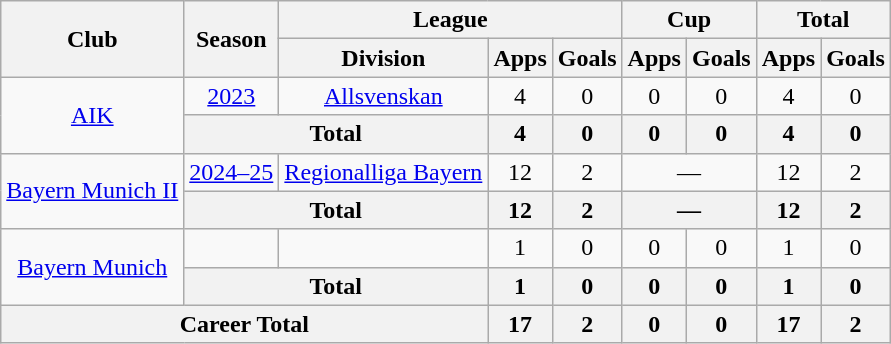<table class="wikitable" Style="text-align: center">
<tr>
<th rowspan="2">Club</th>
<th rowspan="2">Season</th>
<th colspan="3">League</th>
<th colspan="2">Cup</th>
<th colspan="2">Total</th>
</tr>
<tr>
<th>Division</th>
<th>Apps</th>
<th>Goals</th>
<th>Apps</th>
<th>Goals</th>
<th>Apps</th>
<th>Goals</th>
</tr>
<tr>
<td rowspan="2"><a href='#'>AIK</a></td>
<td><a href='#'>2023</a></td>
<td><a href='#'>Allsvenskan</a></td>
<td>4</td>
<td>0</td>
<td>0</td>
<td>0</td>
<td>4</td>
<td>0</td>
</tr>
<tr>
<th colspan="2">Total</th>
<th>4</th>
<th>0</th>
<th>0</th>
<th>0</th>
<th>4</th>
<th>0</th>
</tr>
<tr>
<td rowspan="2"><a href='#'>Bayern Munich II</a></td>
<td><a href='#'>2024–25</a></td>
<td><a href='#'>Regionalliga Bayern</a></td>
<td>12</td>
<td>2</td>
<td colspan="2">—</td>
<td>12</td>
<td>2</td>
</tr>
<tr>
<th colspan="2">Total</th>
<th>12</th>
<th>2</th>
<th colspan="2">—</th>
<th>12</th>
<th>2</th>
</tr>
<tr>
<td rowspan="2"><a href='#'>Bayern Munich</a></td>
<td></td>
<td></td>
<td>1</td>
<td>0</td>
<td>0</td>
<td>0</td>
<td>1</td>
<td>0</td>
</tr>
<tr>
<th colspan="2">Total</th>
<th>1</th>
<th>0</th>
<th>0</th>
<th>0</th>
<th>1</th>
<th>0</th>
</tr>
<tr>
<th colspan="3">Career Total</th>
<th>17</th>
<th>2</th>
<th>0</th>
<th>0</th>
<th>17</th>
<th>2</th>
</tr>
</table>
